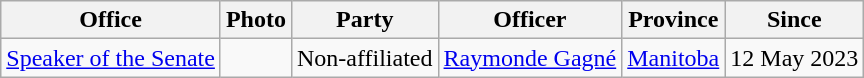<table class="wikitable">
<tr>
<th>Office</th>
<th>Photo</th>
<th>Party</th>
<th>Officer</th>
<th>Province</th>
<th>Since</th>
</tr>
<tr>
<td><a href='#'>Speaker of the Senate</a></td>
<td></td>
<td>Non-affiliated</td>
<td><a href='#'>Raymonde Gagné</a></td>
<td><a href='#'>Manitoba</a></td>
<td>12 May 2023</td>
</tr>
</table>
